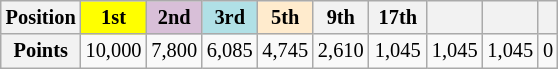<table class="wikitable" style="font-size:85%; text-align:center">
<tr>
<th>Position</th>
<th style="background:yellow;"> 1st </th>
<th style="background:thistle;"> 2nd </th>
<th style="background:#b0e0e6;"> 3rd </th>
<th style="background:#ffebcd;"> 5th </th>
<th> 9th </th>
<th> 17th </th>
<th>  </th>
<th>  </th>
<th>  </th>
</tr>
<tr>
<th>Points</th>
<td>10,000</td>
<td>7,800</td>
<td>6,085</td>
<td>4,745</td>
<td>2,610</td>
<td>1,045</td>
<td>1,045</td>
<td>1,045</td>
<td>0</td>
</tr>
</table>
